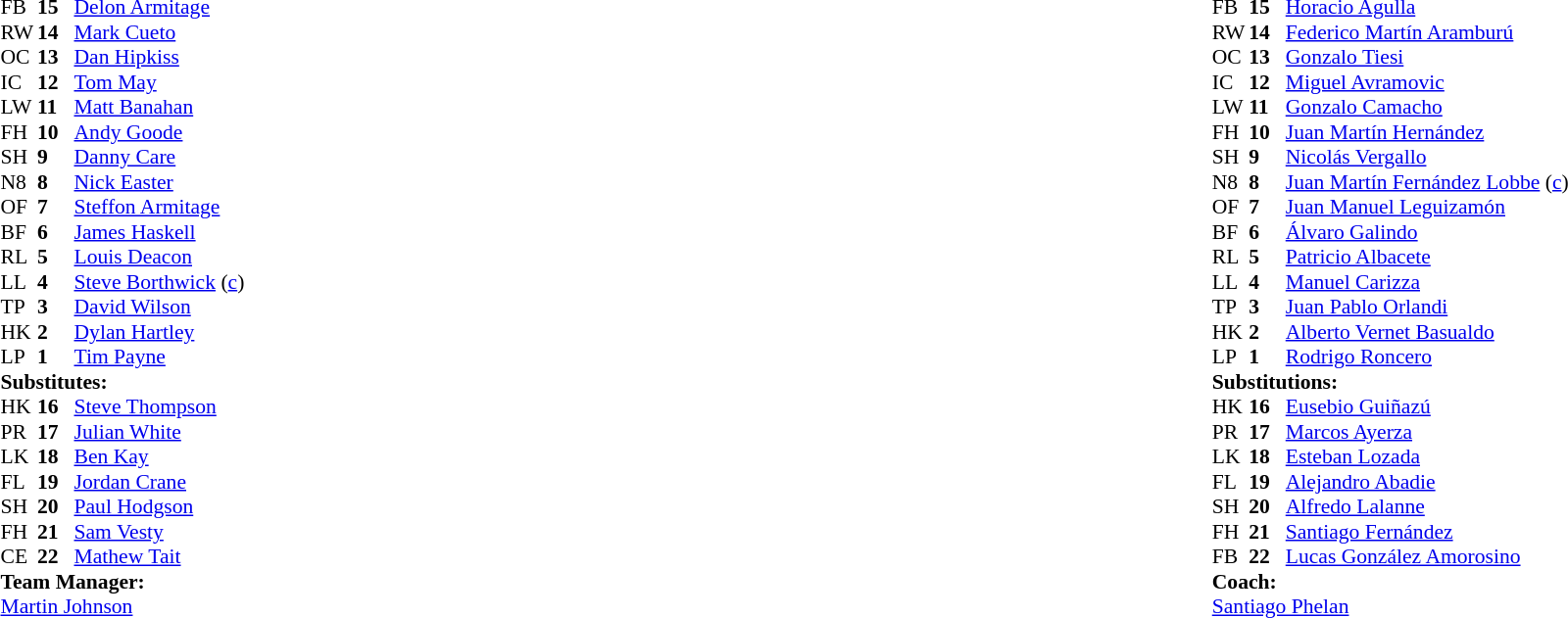<table width="100%">
<tr>
<td valign="top" width="50%"><br><table style="font-size: 90%" cellspacing="0" cellpadding="0">
<tr>
<th width="25"></th>
<th width="25"></th>
</tr>
<tr>
<td>FB</td>
<td><strong>15</strong></td>
<td><a href='#'>Delon Armitage</a></td>
</tr>
<tr>
<td>RW</td>
<td><strong>14</strong></td>
<td><a href='#'>Mark Cueto</a></td>
</tr>
<tr>
<td>OC</td>
<td><strong>13</strong></td>
<td><a href='#'>Dan Hipkiss</a></td>
</tr>
<tr>
<td>IC</td>
<td><strong>12</strong></td>
<td><a href='#'>Tom May</a></td>
</tr>
<tr>
<td>LW</td>
<td><strong>11</strong></td>
<td><a href='#'>Matt Banahan</a></td>
</tr>
<tr>
<td>FH</td>
<td><strong>10</strong></td>
<td><a href='#'>Andy Goode</a></td>
</tr>
<tr>
<td>SH</td>
<td><strong>9</strong></td>
<td><a href='#'>Danny Care</a></td>
</tr>
<tr>
<td>N8</td>
<td><strong>8</strong></td>
<td><a href='#'>Nick Easter</a></td>
</tr>
<tr>
<td>OF</td>
<td><strong>7</strong></td>
<td><a href='#'>Steffon Armitage</a></td>
</tr>
<tr>
<td>BF</td>
<td><strong>6</strong></td>
<td><a href='#'>James Haskell</a></td>
</tr>
<tr>
<td>RL</td>
<td><strong>5</strong></td>
<td><a href='#'>Louis Deacon</a></td>
</tr>
<tr>
<td>LL</td>
<td><strong>4</strong></td>
<td><a href='#'>Steve Borthwick</a> (<a href='#'>c</a>)</td>
</tr>
<tr>
<td>TP</td>
<td><strong>3</strong></td>
<td><a href='#'>David Wilson</a></td>
</tr>
<tr>
<td>HK</td>
<td><strong>2</strong></td>
<td><a href='#'>Dylan Hartley</a></td>
</tr>
<tr>
<td>LP</td>
<td><strong>1</strong></td>
<td><a href='#'>Tim Payne</a></td>
</tr>
<tr>
<td colspan=3><strong>Substitutes:</strong></td>
</tr>
<tr>
<td>HK</td>
<td><strong>16</strong></td>
<td><a href='#'>Steve Thompson</a></td>
</tr>
<tr>
<td>PR</td>
<td><strong>17</strong></td>
<td><a href='#'>Julian White</a></td>
</tr>
<tr>
<td>LK</td>
<td><strong>18</strong></td>
<td><a href='#'>Ben Kay</a></td>
</tr>
<tr>
<td>FL</td>
<td><strong>19</strong></td>
<td><a href='#'>Jordan Crane</a></td>
</tr>
<tr>
<td>SH</td>
<td><strong>20</strong></td>
<td><a href='#'>Paul Hodgson</a></td>
</tr>
<tr>
<td>FH</td>
<td><strong>21</strong></td>
<td><a href='#'>Sam Vesty</a></td>
</tr>
<tr>
<td>CE</td>
<td><strong>22</strong></td>
<td><a href='#'>Mathew Tait</a></td>
</tr>
<tr>
<td colspan="3"><strong>Team Manager:</strong></td>
</tr>
<tr>
<td colspan="4"><a href='#'>Martin Johnson</a></td>
</tr>
</table>
</td>
<td valign="top"></td>
<td valign="top" width="50%"><br><table style="font-size: 90%" cellspacing="0" cellpadding="0" align="center">
<tr>
<th width="25"></th>
<th width="25"></th>
</tr>
<tr>
<td>FB</td>
<td><strong>15</strong></td>
<td><a href='#'>Horacio Agulla</a></td>
</tr>
<tr>
<td>RW</td>
<td><strong>14</strong></td>
<td><a href='#'>Federico Martín Aramburú</a></td>
</tr>
<tr>
<td>OC</td>
<td><strong>13</strong></td>
<td><a href='#'>Gonzalo Tiesi</a></td>
</tr>
<tr>
<td>IC</td>
<td><strong>12</strong></td>
<td><a href='#'>Miguel Avramovic</a></td>
</tr>
<tr>
<td>LW</td>
<td><strong>11</strong></td>
<td><a href='#'>Gonzalo Camacho</a></td>
</tr>
<tr>
<td>FH</td>
<td><strong>10</strong></td>
<td><a href='#'>Juan Martín Hernández</a></td>
</tr>
<tr>
<td>SH</td>
<td><strong>9</strong></td>
<td><a href='#'>Nicolás Vergallo</a></td>
</tr>
<tr>
<td>N8</td>
<td><strong>8</strong></td>
<td><a href='#'>Juan Martín Fernández Lobbe</a> (<a href='#'>c</a>)</td>
</tr>
<tr>
<td>OF</td>
<td><strong>7</strong></td>
<td><a href='#'>Juan Manuel Leguizamón</a></td>
</tr>
<tr>
<td>BF</td>
<td><strong>6</strong></td>
<td><a href='#'>Álvaro Galindo</a></td>
</tr>
<tr>
<td>RL</td>
<td><strong>5</strong></td>
<td><a href='#'>Patricio Albacete</a></td>
</tr>
<tr>
<td>LL</td>
<td><strong>4</strong></td>
<td><a href='#'>Manuel Carizza</a></td>
</tr>
<tr>
<td>TP</td>
<td><strong>3</strong></td>
<td><a href='#'>Juan Pablo Orlandi</a></td>
</tr>
<tr>
<td>HK</td>
<td><strong>2</strong></td>
<td><a href='#'>Alberto Vernet Basualdo</a></td>
</tr>
<tr>
<td>LP</td>
<td><strong>1</strong></td>
<td><a href='#'>Rodrigo Roncero</a></td>
</tr>
<tr>
<td colspan=3><strong>Substitutions:</strong></td>
</tr>
<tr>
<td>HK</td>
<td><strong>16</strong></td>
<td><a href='#'>Eusebio Guiñazú</a></td>
</tr>
<tr>
<td>PR</td>
<td><strong>17</strong></td>
<td><a href='#'>Marcos Ayerza</a></td>
</tr>
<tr>
<td>LK</td>
<td><strong>18</strong></td>
<td><a href='#'>Esteban Lozada</a></td>
</tr>
<tr>
<td>FL</td>
<td><strong>19</strong></td>
<td><a href='#'>Alejandro Abadie</a></td>
</tr>
<tr>
<td>SH</td>
<td><strong>20</strong></td>
<td><a href='#'>Alfredo Lalanne</a></td>
</tr>
<tr>
<td>FH</td>
<td><strong>21</strong></td>
<td><a href='#'>Santiago Fernández</a></td>
</tr>
<tr>
<td>FB</td>
<td><strong>22</strong></td>
<td><a href='#'>Lucas González Amorosino</a></td>
</tr>
<tr>
<td colspan="3"><strong>Coach:</strong></td>
</tr>
<tr>
<td colspan="4"><a href='#'>Santiago Phelan</a></td>
</tr>
</table>
</td>
</tr>
</table>
